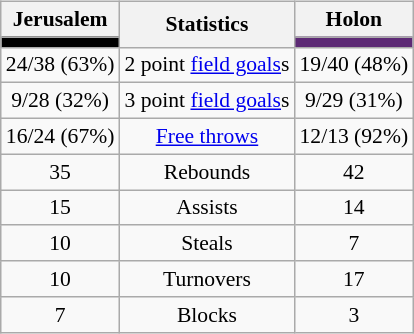<table style="width:100%;">
<tr>
<td valign=top align=right width=33%><br>











</td>
<td style="vertical-align:top; align:center; width:33%;"><br><table style="width:100%;">
<tr>
<td style="width=50%;"></td>
<td></td>
<td style="width=50%;"></td>
</tr>
</table>
<br><table class="wikitable" style="font-size:90%; text-align:center; margin:auto;" align=center>
<tr>
<th>Jerusalem</th>
<th rowspan=2>Statistics</th>
<th>Holon</th>
</tr>
<tr>
<td style="background:#000000;"></td>
<td style="background:#5D2A75;"></td>
</tr>
<tr>
<td>24/38 (63%)</td>
<td>2 point <a href='#'>field goals</a>s</td>
<td>19/40 (48%)</td>
</tr>
<tr>
<td>9/28 (32%)</td>
<td>3 point <a href='#'>field goals</a>s</td>
<td>9/29 (31%)</td>
</tr>
<tr>
<td>16/24 (67%)</td>
<td><a href='#'>Free throws</a></td>
<td>12/13 (92%)</td>
</tr>
<tr>
<td>35</td>
<td>Rebounds</td>
<td>42</td>
</tr>
<tr>
<td>15</td>
<td>Assists</td>
<td>14</td>
</tr>
<tr>
<td>10</td>
<td>Steals</td>
<td>7</td>
</tr>
<tr>
<td>10</td>
<td>Turnovers</td>
<td>17</td>
</tr>
<tr>
<td>7</td>
<td>Blocks</td>
<td>3</td>
</tr>
</table>
</td>
<td style="vertical-align:top; align:left; width:33%;"><br>













</td>
</tr>
</table>
